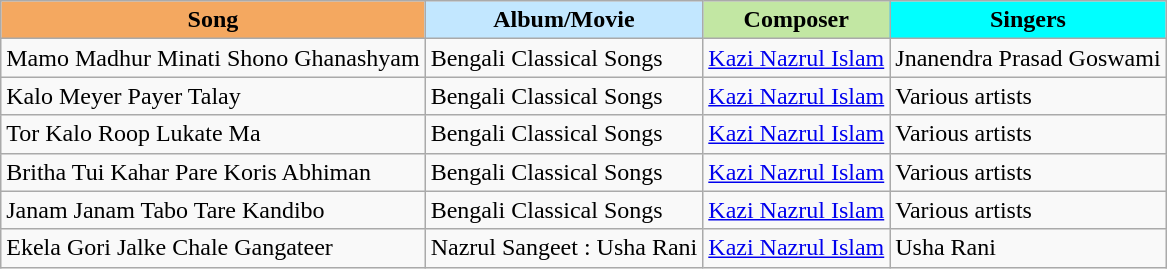<table class="wikitable sortable">
<tr>
<th style="background:#f4a860">Song</th>
<th style="background:#c2e7ff">Album/Movie</th>
<th style="background:#c2e7a3">Composer</th>
<th style="background:#00ffff">Singers</th>
</tr>
<tr>
<td>Mamo Madhur Minati Shono Ghanashyam</td>
<td>Bengali Classical Songs</td>
<td><a href='#'>Kazi Nazrul Islam</a></td>
<td>Jnanendra Prasad Goswami</td>
</tr>
<tr>
<td>Kalo Meyer Payer Talay</td>
<td>Bengali Classical Songs</td>
<td><a href='#'>Kazi Nazrul Islam</a></td>
<td>Various artists</td>
</tr>
<tr>
<td>Tor Kalo Roop Lukate Ma</td>
<td>Bengali Classical Songs</td>
<td><a href='#'>Kazi Nazrul Islam</a></td>
<td>Various artists</td>
</tr>
<tr>
<td>Britha Tui Kahar Pare Koris Abhiman</td>
<td>Bengali Classical Songs</td>
<td><a href='#'>Kazi Nazrul Islam</a></td>
<td>Various artists</td>
</tr>
<tr>
<td>Janam Janam Tabo Tare Kandibo</td>
<td>Bengali Classical Songs</td>
<td><a href='#'>Kazi Nazrul Islam</a></td>
<td>Various artists</td>
</tr>
<tr>
<td>Ekela Gori Jalke Chale Gangateer</td>
<td>Nazrul Sangeet : Usha Rani</td>
<td><a href='#'>Kazi Nazrul Islam</a></td>
<td>Usha Rani</td>
</tr>
</table>
